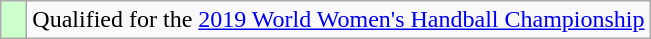<table class="wikitable" style="text-align: left;">
<tr>
<td width=10px bgcolor=#ccffcc></td>
<td>Qualified for the <a href='#'>2019 World Women's Handball Championship</a></td>
</tr>
</table>
